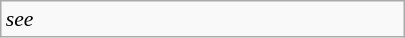<table class="wikitable floatright" style="font-size: 0.9em; width: 270px;">
<tr>
<td><em>see </em></td>
</tr>
</table>
